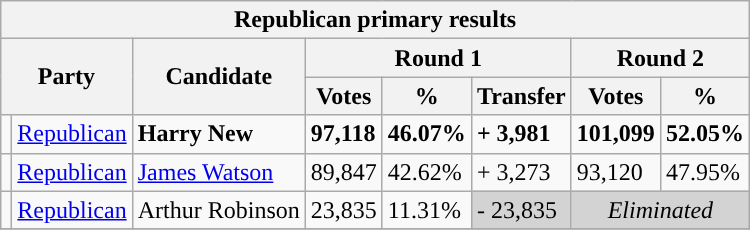<table class="wikitable">
<tr>
<th colspan="16">Republican primary results</th>
</tr>
<tr>
<th colspan="2" rowspan="2">Party</th>
<th rowspan="2">Candidate</th>
<th colspan="3">Round 1</th>
<th colspan="3">Round 2</th>
</tr>
<tr>
<th>Votes</th>
<th>%</th>
<th>Transfer</th>
<th>Votes</th>
<th>%</th>
</tr>
<tr>
<td style="background-color:"></td>
<td><a href='#'>Republican</a></td>
<td><strong>Harry New</strong></td>
<td><strong>97,118</strong></td>
<td><strong>46.07%</strong></td>
<td><strong>+ 3,981</strong></td>
<td><strong>101,099</strong></td>
<td><strong>52.05%</strong></td>
</tr>
<tr>
<td style="background-color:"></td>
<td><a href='#'>Republican</a></td>
<td><a href='#'>James Watson</a></td>
<td>89,847</td>
<td>42.62%</td>
<td>+ 3,273</td>
<td>93,120</td>
<td>47.95%</td>
</tr>
<tr>
<td style="background-color:"></td>
<td><a href='#'>Republican</a></td>
<td>Arthur Robinson</td>
<td>23,835</td>
<td>11.31%</td>
<td BGCOLOR=lightgray>- 23,835</td>
<td colspan=2 bgcolor=lightgray align=center><em>Eliminated</em></td>
</tr>
<tr>
</tr>
</table>
